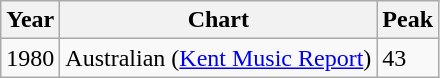<table class="wikitable">
<tr>
<th>Year</th>
<th>Chart</th>
<th>Peak</th>
</tr>
<tr>
<td>1980</td>
<td>Australian (<a href='#'>Kent Music Report</a>)</td>
<td>43</td>
</tr>
</table>
